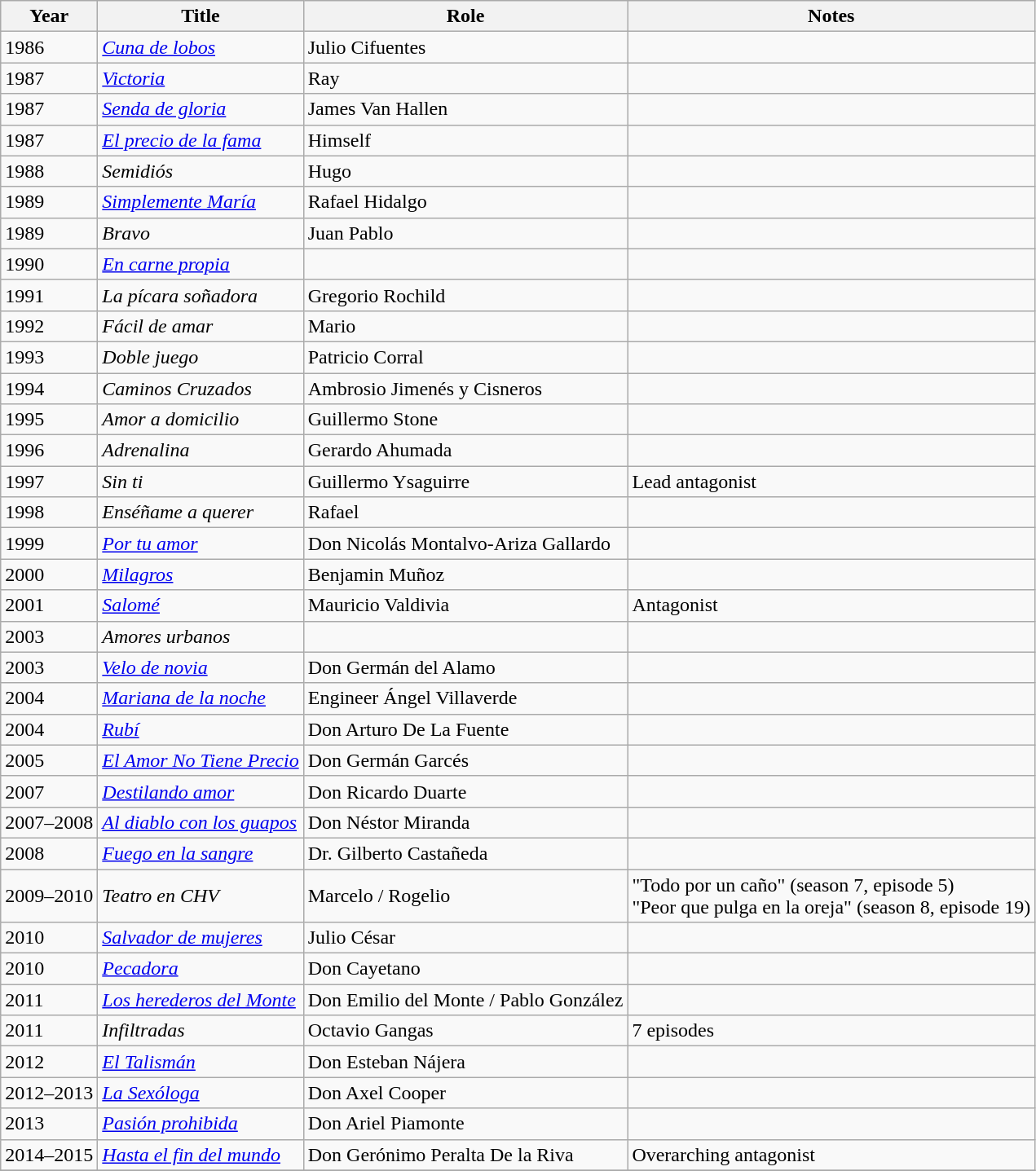<table class="wikitable sortable">
<tr>
<th>Year</th>
<th>Title</th>
<th>Role</th>
<th>Notes</th>
</tr>
<tr>
<td>1986</td>
<td><em><a href='#'>Cuna de lobos</a></em></td>
<td>Julio Cifuentes</td>
<td></td>
</tr>
<tr>
<td>1987</td>
<td><em><a href='#'>Victoria</a></em></td>
<td>Ray</td>
<td></td>
</tr>
<tr>
<td>1987</td>
<td><em><a href='#'>Senda de gloria</a></em></td>
<td>James Van Hallen</td>
<td></td>
</tr>
<tr>
<td>1987</td>
<td><em><a href='#'>El precio de la fama</a></em></td>
<td>Himself</td>
<td></td>
</tr>
<tr>
<td>1988</td>
<td><em>Semidiós</em></td>
<td>Hugo</td>
<td></td>
</tr>
<tr>
<td>1989</td>
<td><em><a href='#'>Simplemente María</a></em></td>
<td>Rafael Hidalgo</td>
<td></td>
</tr>
<tr>
<td>1989</td>
<td><em>Bravo</em></td>
<td>Juan Pablo</td>
<td></td>
</tr>
<tr>
<td>1990</td>
<td><em><a href='#'>En carne propia</a></em></td>
<td></td>
<td></td>
</tr>
<tr>
<td>1991</td>
<td><em>La pícara soñadora</em></td>
<td>Gregorio Rochild</td>
<td></td>
</tr>
<tr>
<td>1992</td>
<td><em>Fácil de amar</em></td>
<td>Mario</td>
<td></td>
</tr>
<tr>
<td>1993</td>
<td><em>Doble juego</em></td>
<td>Patricio Corral</td>
<td></td>
</tr>
<tr>
<td>1994</td>
<td><em>Caminos Cruzados</em></td>
<td>Ambrosio Jimenés y Cisneros</td>
<td></td>
</tr>
<tr>
<td>1995</td>
<td><em>Amor a domicilio</em></td>
<td>Guillermo Stone</td>
<td></td>
</tr>
<tr>
<td>1996</td>
<td><em>Adrenalina</em></td>
<td>Gerardo Ahumada</td>
<td></td>
</tr>
<tr>
<td>1997</td>
<td><em>Sin ti</em></td>
<td>Guillermo Ysaguirre</td>
<td>Lead antagonist</td>
</tr>
<tr>
<td>1998</td>
<td><em>Enséñame a querer</em></td>
<td>Rafael</td>
<td></td>
</tr>
<tr>
<td>1999</td>
<td><em><a href='#'>Por tu amor</a></em></td>
<td>Don Nicolás Montalvo-Ariza Gallardo</td>
<td></td>
</tr>
<tr>
<td>2000</td>
<td><em><a href='#'>Milagros</a></em></td>
<td>Benjamin Muñoz</td>
<td></td>
</tr>
<tr>
<td>2001</td>
<td><em><a href='#'>Salomé</a></em></td>
<td>Mauricio Valdivia</td>
<td>Antagonist</td>
</tr>
<tr>
<td>2003</td>
<td><em>Amores urbanos</em></td>
<td></td>
<td></td>
</tr>
<tr>
<td>2003</td>
<td><em><a href='#'>Velo de novia</a></em></td>
<td>Don Germán del Alamo</td>
<td></td>
</tr>
<tr>
<td>2004</td>
<td><em><a href='#'>Mariana de la noche</a></em></td>
<td>Engineer Ángel Villaverde</td>
<td></td>
</tr>
<tr>
<td>2004</td>
<td><em><a href='#'>Rubí</a></em></td>
<td>Don Arturo De La Fuente</td>
<td></td>
</tr>
<tr>
<td>2005</td>
<td><em><a href='#'>El Amor No Tiene Precio</a></em></td>
<td>Don Germán Garcés</td>
<td></td>
</tr>
<tr>
<td>2007</td>
<td><em><a href='#'>Destilando amor</a></em></td>
<td>Don Ricardo Duarte</td>
<td></td>
</tr>
<tr>
<td>2007–2008</td>
<td><em><a href='#'>Al diablo con los guapos</a></em></td>
<td>Don Néstor Miranda</td>
<td></td>
</tr>
<tr>
<td>2008</td>
<td><em><a href='#'>Fuego en la sangre</a></em></td>
<td>Dr. Gilberto Castañeda</td>
<td></td>
</tr>
<tr>
<td>2009–2010</td>
<td><em>Teatro en CHV</em></td>
<td>Marcelo / Rogelio</td>
<td>"Todo por un caño" (season 7, episode 5)<br>"Peor que pulga en la oreja" (season 8, episode 19)</td>
</tr>
<tr>
<td>2010</td>
<td><em><a href='#'>Salvador de mujeres</a></em></td>
<td>Julio César</td>
<td></td>
</tr>
<tr>
<td>2010</td>
<td><em><a href='#'>Pecadora</a></em></td>
<td>Don Cayetano</td>
<td></td>
</tr>
<tr>
<td>2011</td>
<td><em><a href='#'>Los herederos del Monte</a></em></td>
<td>Don Emilio del Monte / Pablo González</td>
<td></td>
</tr>
<tr>
<td>2011</td>
<td><em>Infiltradas</em></td>
<td>Octavio Gangas</td>
<td>7 episodes</td>
</tr>
<tr>
<td>2012</td>
<td><em><a href='#'>El Talismán</a></em></td>
<td>Don Esteban Nájera</td>
<td></td>
</tr>
<tr>
<td>2012–2013</td>
<td><em><a href='#'>La Sexóloga</a></em></td>
<td>Don Axel Cooper</td>
<td></td>
</tr>
<tr>
<td>2013</td>
<td><em><a href='#'>Pasión prohibida</a></em></td>
<td>Don Ariel Piamonte</td>
<td></td>
</tr>
<tr>
<td>2014–2015</td>
<td><em><a href='#'>Hasta el fin del mundo</a></em></td>
<td>Don Gerónimo Peralta De la Riva</td>
<td>Overarching antagonist</td>
</tr>
<tr>
</tr>
</table>
